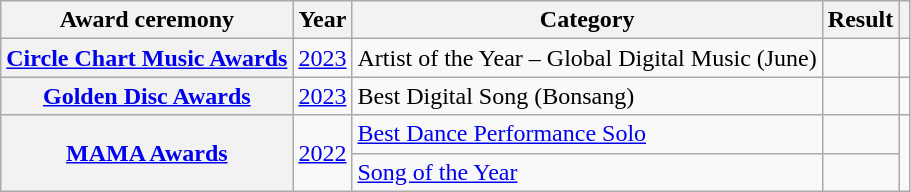<table class="wikitable plainrowheaders sortable">
<tr>
<th scope="col">Award ceremony</th>
<th scope="col">Year</th>
<th scope="col">Category</th>
<th scope="col">Result</th>
<th scope="col" class="unsortable"></th>
</tr>
<tr>
<th scope="row"><a href='#'>Circle Chart Music Awards</a></th>
<td style="text-align:center"><a href='#'>2023</a></td>
<td>Artist of the Year – Global Digital Music (June)</td>
<td></td>
<td style="text-align:center"></td>
</tr>
<tr>
<th scope="row"><a href='#'>Golden Disc Awards</a></th>
<td style="text-align:center"><a href='#'>2023</a></td>
<td>Best Digital Song (Bonsang)</td>
<td></td>
<td style="text-align:center"></td>
</tr>
<tr>
<th rowspan="2" scope="row"><a href='#'>MAMA Awards</a></th>
<td rowspan="2" style="text-align:center"><a href='#'>2022</a></td>
<td><a href='#'>Best Dance Performance Solo</a></td>
<td></td>
<td rowspan="2" style="text-align:center"></td>
</tr>
<tr>
<td><a href='#'>Song of the Year</a></td>
<td></td>
</tr>
</table>
